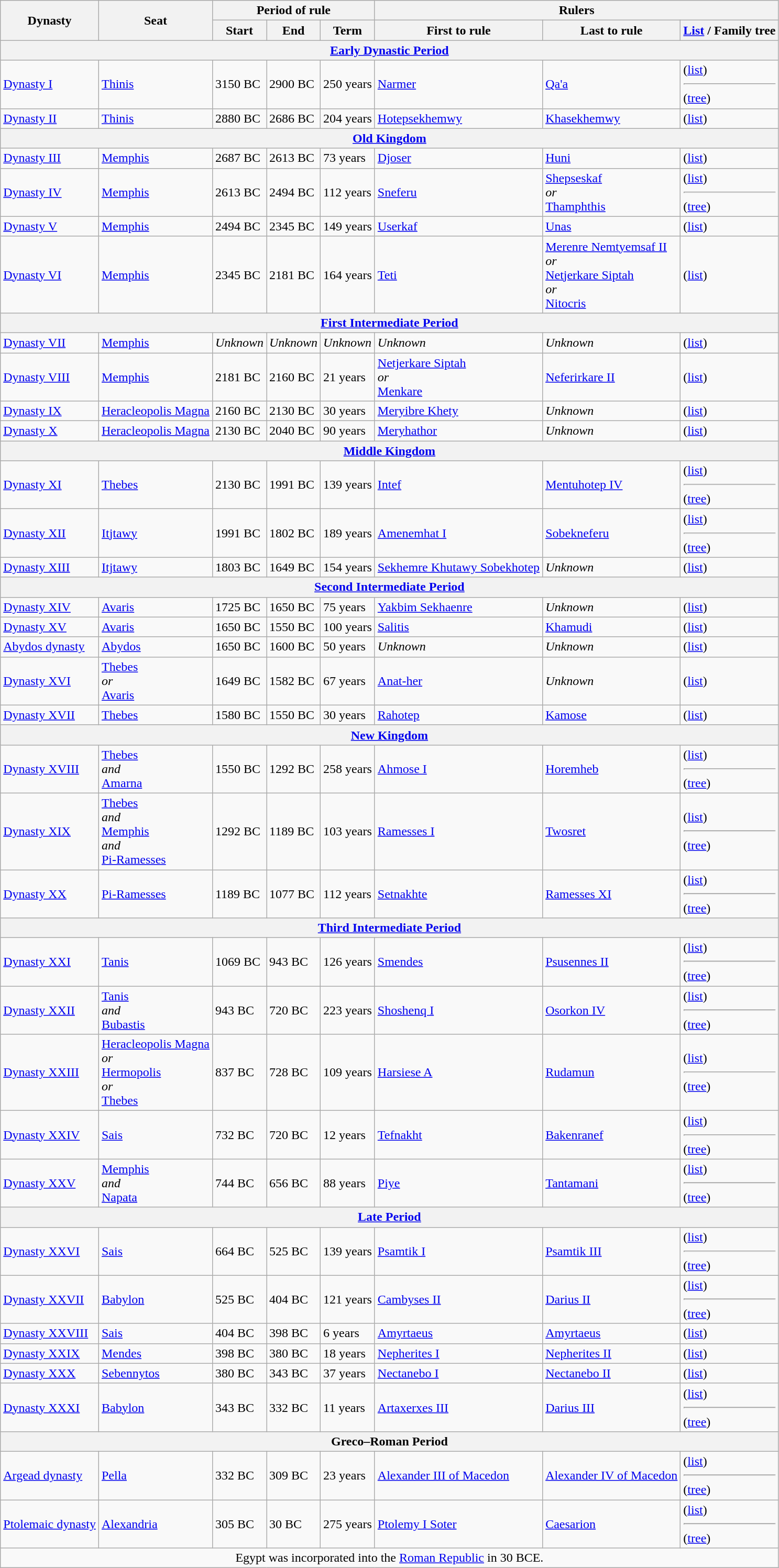<table class="wikitable" style="width:1100">
<tr>
<th rowspan="2">Dynasty</th>
<th rowspan="2">Seat</th>
<th colspan="3">Period of rule</th>
<th colspan="3">Rulers</th>
</tr>
<tr>
<th>Start</th>
<th>End</th>
<th>Term</th>
<th>First to rule</th>
<th>Last to rule</th>
<th><a href='#'>List</a> / Family tree</th>
</tr>
<tr>
<th colspan="8"><a href='#'>Early Dynastic Period</a></th>
</tr>
<tr>
<td><a href='#'>Dynasty I</a></td>
<td><a href='#'>Thinis</a></td>
<td>3150 BC</td>
<td>2900 BC</td>
<td>250 years</td>
<td><a href='#'>Narmer</a></td>
<td><a href='#'>Qa'a</a></td>
<td>(<a href='#'>list</a>)<hr>(<a href='#'>tree</a>)</td>
</tr>
<tr>
<td><a href='#'>Dynasty II</a></td>
<td><a href='#'>Thinis</a></td>
<td>2880 BC</td>
<td>2686 BC</td>
<td>204 years</td>
<td><a href='#'>Hotepsekhemwy</a></td>
<td><a href='#'>Khasekhemwy</a></td>
<td>(<a href='#'>list</a>)</td>
</tr>
<tr>
<th colspan="8"><a href='#'>Old Kingdom</a></th>
</tr>
<tr>
<td><a href='#'>Dynasty III</a></td>
<td><a href='#'>Memphis</a></td>
<td>2687 BC</td>
<td>2613 BC</td>
<td>73 years</td>
<td><a href='#'>Djoser</a></td>
<td><a href='#'>Huni</a></td>
<td>(<a href='#'>list</a>)</td>
</tr>
<tr>
<td><a href='#'>Dynasty IV</a></td>
<td><a href='#'>Memphis</a></td>
<td>2613 BC</td>
<td>2494 BC</td>
<td>112 years</td>
<td><a href='#'>Sneferu</a></td>
<td><a href='#'>Shepseskaf</a><br><em>or</em><br><a href='#'>Thamphthis</a></td>
<td>(<a href='#'>list</a>)<hr>(<a href='#'>tree</a>)</td>
</tr>
<tr>
<td><a href='#'>Dynasty V</a></td>
<td><a href='#'>Memphis</a></td>
<td>2494 BC</td>
<td>2345 BC</td>
<td>149 years</td>
<td><a href='#'>Userkaf</a></td>
<td><a href='#'>Unas</a></td>
<td>(<a href='#'>list</a>)</td>
</tr>
<tr>
<td><a href='#'>Dynasty VI</a></td>
<td><a href='#'>Memphis</a></td>
<td>2345 BC</td>
<td>2181 BC</td>
<td>164 years</td>
<td><a href='#'>Teti</a></td>
<td><a href='#'>Merenre Nemtyemsaf II</a><br><em>or</em><br><a href='#'>Netjerkare Siptah</a><br><em>or</em><br><a href='#'>Nitocris</a></td>
<td>(<a href='#'>list</a>)</td>
</tr>
<tr>
<th colspan="8"><a href='#'>First Intermediate Period</a></th>
</tr>
<tr>
<td><a href='#'>Dynasty VII</a></td>
<td><a href='#'>Memphis</a></td>
<td><em>Unknown</em></td>
<td><em>Unknown</em></td>
<td><em>Unknown</em></td>
<td><em>Unknown</em></td>
<td><em>Unknown</em></td>
<td>(<a href='#'>list</a>)</td>
</tr>
<tr>
<td><a href='#'>Dynasty VIII</a></td>
<td><a href='#'>Memphis</a></td>
<td>2181 BC</td>
<td>2160 BC</td>
<td>21 years</td>
<td><a href='#'>Netjerkare Siptah</a><br><em>or</em><br><a href='#'>Menkare</a></td>
<td><a href='#'>Neferirkare II</a></td>
<td>(<a href='#'>list</a>)</td>
</tr>
<tr>
<td><a href='#'>Dynasty IX</a></td>
<td><a href='#'>Heracleopolis Magna</a></td>
<td>2160 BC</td>
<td>2130 BC</td>
<td>30 years</td>
<td><a href='#'>Meryibre Khety</a></td>
<td><em>Unknown</em></td>
<td>(<a href='#'>list</a>)</td>
</tr>
<tr>
<td><a href='#'>Dynasty X</a></td>
<td><a href='#'>Heracleopolis Magna</a></td>
<td>2130 BC</td>
<td>2040 BC</td>
<td>90 years</td>
<td><a href='#'>Meryhathor</a></td>
<td><em>Unknown</em></td>
<td>(<a href='#'>list</a>)</td>
</tr>
<tr>
<th colspan="8"><a href='#'>Middle Kingdom</a></th>
</tr>
<tr>
<td><a href='#'>Dynasty XI</a></td>
<td><a href='#'>Thebes</a></td>
<td>2130 BC</td>
<td>1991 BC</td>
<td>139 years</td>
<td><a href='#'>Intef</a></td>
<td><a href='#'>Mentuhotep IV</a></td>
<td>(<a href='#'>list</a>)<hr>(<a href='#'>tree</a>)</td>
</tr>
<tr>
<td><a href='#'>Dynasty XII</a></td>
<td><a href='#'>Itjtawy</a></td>
<td>1991 BC</td>
<td>1802 BC</td>
<td>189 years</td>
<td><a href='#'>Amenemhat I</a></td>
<td><a href='#'>Sobekneferu</a></td>
<td>(<a href='#'>list</a>)<hr>(<a href='#'>tree</a>)</td>
</tr>
<tr>
<td><a href='#'>Dynasty XIII</a></td>
<td><a href='#'>Itjtawy</a></td>
<td>1803 BC</td>
<td>1649 BC</td>
<td>154 years</td>
<td><a href='#'>Sekhemre Khutawy Sobekhotep</a></td>
<td><em>Unknown</em></td>
<td>(<a href='#'>list</a>)</td>
</tr>
<tr>
<th colspan="8"><a href='#'>Second Intermediate Period</a></th>
</tr>
<tr>
<td><a href='#'>Dynasty XIV</a></td>
<td><a href='#'>Avaris</a></td>
<td>1725 BC</td>
<td>1650 BC</td>
<td>75 years</td>
<td><a href='#'>Yakbim Sekhaenre</a></td>
<td><em>Unknown</em></td>
<td>(<a href='#'>list</a>)</td>
</tr>
<tr>
<td><a href='#'>Dynasty XV</a><br></td>
<td><a href='#'>Avaris</a></td>
<td>1650 BC</td>
<td>1550 BC</td>
<td>100 years</td>
<td><a href='#'>Salitis</a></td>
<td><a href='#'>Khamudi</a></td>
<td>(<a href='#'>list</a>)</td>
</tr>
<tr>
<td><a href='#'>Abydos dynasty</a></td>
<td><a href='#'>Abydos</a></td>
<td>1650 BC</td>
<td>1600 BC</td>
<td>50 years</td>
<td><em>Unknown</em></td>
<td><em>Unknown</em></td>
<td>(<a href='#'>list</a>)</td>
</tr>
<tr>
<td><a href='#'>Dynasty XVI</a></td>
<td><a href='#'>Thebes</a><br><em>or</em><br><a href='#'>Avaris</a></td>
<td>1649 BC</td>
<td>1582 BC</td>
<td>67 years</td>
<td><a href='#'>Anat-her</a></td>
<td><em>Unknown</em></td>
<td>(<a href='#'>list</a>)</td>
</tr>
<tr>
<td><a href='#'>Dynasty XVII</a></td>
<td><a href='#'>Thebes</a></td>
<td>1580 BC</td>
<td>1550 BC</td>
<td>30 years</td>
<td><a href='#'>Rahotep</a></td>
<td><a href='#'>Kamose</a></td>
<td>(<a href='#'>list</a>)</td>
</tr>
<tr>
<th colspan="8"><a href='#'>New Kingdom</a></th>
</tr>
<tr>
<td><a href='#'>Dynasty XVIII</a></td>
<td><a href='#'>Thebes</a><br><em>and</em><br><a href='#'>Amarna</a></td>
<td>1550 BC</td>
<td>1292 BC</td>
<td>258 years</td>
<td><a href='#'>Ahmose I</a></td>
<td><a href='#'>Horemheb</a></td>
<td>(<a href='#'>list</a>)<hr>(<a href='#'>tree</a>)</td>
</tr>
<tr>
<td><a href='#'>Dynasty XIX</a></td>
<td><a href='#'>Thebes</a><br><em>and</em><br><a href='#'>Memphis</a><br><em>and</em><br><a href='#'>Pi-Ramesses</a></td>
<td>1292 BC</td>
<td>1189 BC</td>
<td>103 years</td>
<td><a href='#'>Ramesses I</a></td>
<td><a href='#'>Twosret</a></td>
<td>(<a href='#'>list</a>)<hr>(<a href='#'>tree</a>)</td>
</tr>
<tr>
<td><a href='#'>Dynasty XX</a></td>
<td><a href='#'>Pi-Ramesses</a></td>
<td>1189 BC</td>
<td>1077 BC</td>
<td>112 years</td>
<td><a href='#'>Setnakhte</a></td>
<td><a href='#'>Ramesses XI</a></td>
<td>(<a href='#'>list</a>)<hr>(<a href='#'>tree</a>)</td>
</tr>
<tr>
<th colspan="8"><a href='#'>Third Intermediate Period</a></th>
</tr>
<tr>
<td><a href='#'>Dynasty XXI</a></td>
<td><a href='#'>Tanis</a></td>
<td>1069 BC</td>
<td>943 BC</td>
<td>126 years</td>
<td><a href='#'>Smendes</a></td>
<td><a href='#'>Psusennes II</a></td>
<td>(<a href='#'>list</a>)<hr>(<a href='#'>tree</a>)</td>
</tr>
<tr>
<td><a href='#'>Dynasty XXII</a><br></td>
<td><a href='#'>Tanis</a><br><em>and</em><br><a href='#'>Bubastis</a></td>
<td>943 BC</td>
<td>720 BC</td>
<td>223 years</td>
<td><a href='#'>Shoshenq I</a></td>
<td><a href='#'>Osorkon IV</a></td>
<td>(<a href='#'>list</a>)<hr>(<a href='#'>tree</a>)</td>
</tr>
<tr>
<td><a href='#'>Dynasty XXIII</a><br></td>
<td><a href='#'>Heracleopolis Magna</a><br><em>or</em><br><a href='#'>Hermopolis</a><br><em>or</em><br><a href='#'>Thebes</a></td>
<td>837 BC</td>
<td>728 BC</td>
<td>109 years</td>
<td><a href='#'>Harsiese A</a></td>
<td><a href='#'>Rudamun</a></td>
<td>(<a href='#'>list</a>)<hr>(<a href='#'>tree</a>)</td>
</tr>
<tr>
<td><a href='#'>Dynasty XXIV</a></td>
<td><a href='#'>Sais</a></td>
<td>732 BC</td>
<td>720 BC</td>
<td>12 years</td>
<td><a href='#'>Tefnakht</a></td>
<td><a href='#'>Bakenranef</a></td>
<td>(<a href='#'>list</a>)<hr>(<a href='#'>tree</a>)</td>
</tr>
<tr>
<td><a href='#'>Dynasty XXV</a><br></td>
<td><a href='#'>Memphis</a><br><em>and</em><br><a href='#'>Napata</a></td>
<td>744 BC</td>
<td>656 BC</td>
<td>88 years</td>
<td><a href='#'>Piye</a></td>
<td><a href='#'>Tantamani</a></td>
<td>(<a href='#'>list</a>)<hr>(<a href='#'>tree</a>)</td>
</tr>
<tr>
<th colspan="8"><a href='#'>Late Period</a></th>
</tr>
<tr>
<td><a href='#'>Dynasty XXVI</a></td>
<td><a href='#'>Sais</a></td>
<td>664 BC</td>
<td>525 BC</td>
<td>139 years</td>
<td><a href='#'>Psamtik I</a></td>
<td><a href='#'>Psamtik III</a></td>
<td>(<a href='#'>list</a>)<hr>(<a href='#'>tree</a>)</td>
</tr>
<tr>
<td><a href='#'>Dynasty XXVII</a><br></td>
<td><a href='#'>Babylon</a></td>
<td>525 BC</td>
<td>404 BC</td>
<td>121 years</td>
<td><a href='#'>Cambyses II</a></td>
<td><a href='#'>Darius II</a></td>
<td>(<a href='#'>list</a>)<hr>(<a href='#'>tree</a>)</td>
</tr>
<tr>
<td><a href='#'>Dynasty XXVIII</a></td>
<td><a href='#'>Sais</a></td>
<td>404 BC</td>
<td>398 BC</td>
<td>6 years</td>
<td><a href='#'>Amyrtaeus</a></td>
<td><a href='#'>Amyrtaeus</a></td>
<td>(<a href='#'>list</a>)</td>
</tr>
<tr>
<td><a href='#'>Dynasty XXIX</a></td>
<td><a href='#'>Mendes</a></td>
<td>398 BC</td>
<td>380 BC</td>
<td>18 years</td>
<td><a href='#'>Nepherites I</a></td>
<td><a href='#'>Nepherites II</a></td>
<td>(<a href='#'>list</a>)</td>
</tr>
<tr>
<td><a href='#'>Dynasty XXX</a></td>
<td><a href='#'>Sebennytos</a></td>
<td>380 BC</td>
<td>343 BC</td>
<td>37 years</td>
<td><a href='#'>Nectanebo I</a></td>
<td><a href='#'>Nectanebo II</a></td>
<td>(<a href='#'>list</a>)</td>
</tr>
<tr>
<td><a href='#'>Dynasty XXXI</a><br></td>
<td><a href='#'>Babylon</a></td>
<td>343 BC</td>
<td>332 BC</td>
<td>11 years</td>
<td><a href='#'>Artaxerxes III</a></td>
<td><a href='#'>Darius III</a></td>
<td>(<a href='#'>list</a>)<hr>(<a href='#'>tree</a>)</td>
</tr>
<tr>
<th colspan="8">Greco–Roman Period</th>
</tr>
<tr>
<td><a href='#'>Argead dynasty</a><br></td>
<td><a href='#'>Pella</a></td>
<td>332 BC</td>
<td>309 BC</td>
<td>23 years</td>
<td><a href='#'>Alexander III of Macedon</a></td>
<td><a href='#'>Alexander IV of Macedon</a></td>
<td>(<a href='#'>list</a>)<hr>(<a href='#'>tree</a>)</td>
</tr>
<tr>
<td><a href='#'>Ptolemaic dynasty</a><br></td>
<td><a href='#'>Alexandria</a></td>
<td>305 BC</td>
<td>30 BC</td>
<td>275 years</td>
<td><a href='#'>Ptolemy I Soter</a></td>
<td><a href='#'>Caesarion</a></td>
<td>(<a href='#'>list</a>)<hr>(<a href='#'>tree</a>)</td>
</tr>
<tr>
<td colspan="8"style="text-align: center;">Egypt was incorporated into the <a href='#'>Roman Republic</a> in 30 BCE.<br></td>
</tr>
</table>
